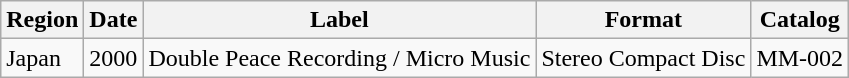<table class="wikitable">
<tr>
<th>Region</th>
<th>Date</th>
<th>Label</th>
<th>Format</th>
<th>Catalog</th>
</tr>
<tr>
<td>Japan</td>
<td>2000</td>
<td>Double Peace Recording / Micro Music</td>
<td>Stereo Compact Disc</td>
<td>MM-002</td>
</tr>
</table>
